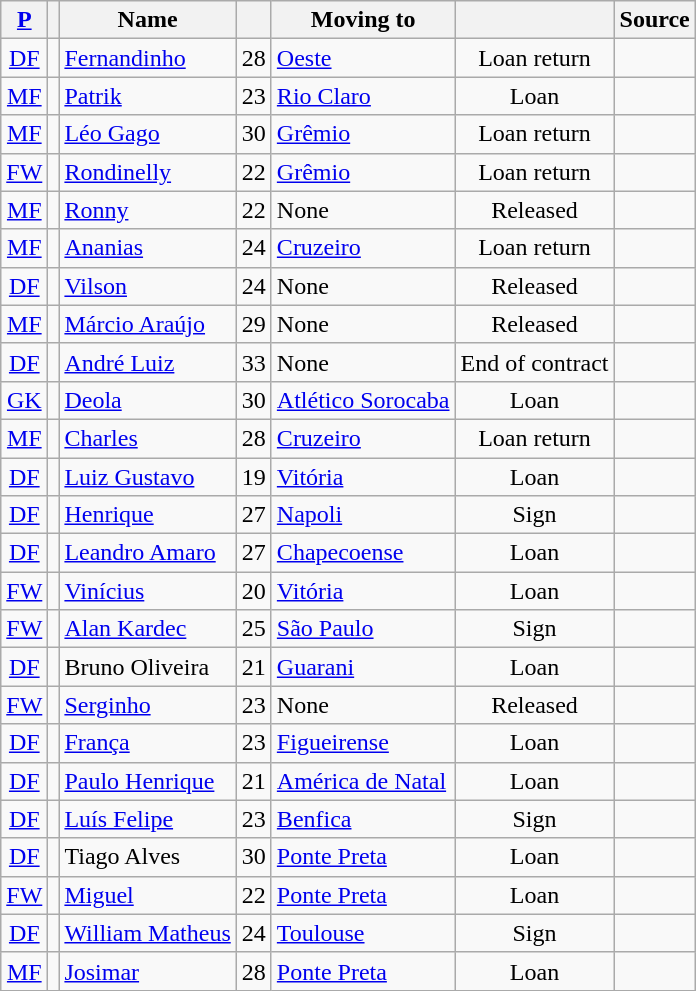<table class="wikitable sortable" style="text-align:center;">
<tr>
<th><a href='#'>P</a></th>
<th></th>
<th>Name</th>
<th></th>
<th>Moving to</th>
<th></th>
<th>Source</th>
</tr>
<tr>
<td><a href='#'>DF</a></td>
<td></td>
<td style="text-align:left;"><a href='#'>Fernandinho</a></td>
<td>28</td>
<td style="text-align:left;"> <a href='#'>Oeste</a></td>
<td>Loan return</td>
<td></td>
</tr>
<tr>
<td><a href='#'>MF</a></td>
<td></td>
<td style="text-align:left;"><a href='#'>Patrik</a></td>
<td>23</td>
<td style="text-align:left;"> <a href='#'>Rio Claro</a></td>
<td>Loan</td>
<td></td>
</tr>
<tr>
<td><a href='#'>MF</a></td>
<td></td>
<td style="text-align:left;"><a href='#'>Léo Gago</a></td>
<td>30</td>
<td style="text-align:left;"> <a href='#'>Grêmio</a></td>
<td>Loan return</td>
<td></td>
</tr>
<tr>
<td><a href='#'>FW</a></td>
<td></td>
<td style="text-align:left;"><a href='#'>Rondinelly</a></td>
<td>22</td>
<td style="text-align:left;"> <a href='#'>Grêmio</a></td>
<td>Loan return</td>
<td></td>
</tr>
<tr>
<td><a href='#'>MF</a></td>
<td></td>
<td style="text-align:left;"><a href='#'>Ronny</a></td>
<td>22</td>
<td style="text-align:left;">None</td>
<td>Released</td>
<td></td>
</tr>
<tr>
<td><a href='#'>MF</a></td>
<td></td>
<td style="text-align:left;"><a href='#'>Ananias</a></td>
<td>24</td>
<td style="text-align:left;"> <a href='#'>Cruzeiro</a></td>
<td>Loan return</td>
<td></td>
</tr>
<tr>
<td><a href='#'>DF</a></td>
<td></td>
<td style="text-align:left;"><a href='#'>Vilson</a></td>
<td>24</td>
<td style="text-align:left;">None</td>
<td>Released</td>
<td></td>
</tr>
<tr>
<td><a href='#'>MF</a></td>
<td></td>
<td style="text-align:left;"><a href='#'>Márcio Araújo</a></td>
<td>29</td>
<td style="text-align:left;">None</td>
<td>Released</td>
<td></td>
</tr>
<tr>
<td><a href='#'>DF</a></td>
<td></td>
<td style="text-align:left;"><a href='#'>André Luiz</a></td>
<td>33</td>
<td style="text-align:left;">None</td>
<td>End of contract</td>
<td></td>
</tr>
<tr>
<td><a href='#'>GK</a></td>
<td></td>
<td style="text-align:left;"><a href='#'>Deola</a></td>
<td>30</td>
<td style="text-align:left;"> <a href='#'>Atlético Sorocaba</a></td>
<td>Loan</td>
<td></td>
</tr>
<tr>
<td><a href='#'>MF</a></td>
<td></td>
<td style="text-align:left;"><a href='#'>Charles</a></td>
<td>28</td>
<td style="text-align:left;"> <a href='#'>Cruzeiro</a></td>
<td>Loan return</td>
<td></td>
</tr>
<tr>
<td><a href='#'>DF</a></td>
<td></td>
<td style="text-align:left;"><a href='#'>Luiz Gustavo</a></td>
<td>19</td>
<td style="text-align:left;"> <a href='#'>Vitória</a></td>
<td>Loan</td>
<td></td>
</tr>
<tr>
<td><a href='#'>DF</a></td>
<td></td>
<td style="text-align:left;"><a href='#'>Henrique</a></td>
<td>27</td>
<td style="text-align:left;"> <a href='#'>Napoli</a></td>
<td>Sign</td>
<td></td>
</tr>
<tr>
<td><a href='#'>DF</a></td>
<td></td>
<td style="text-align:left;"><a href='#'>Leandro Amaro</a></td>
<td>27</td>
<td style="text-align:left;"> <a href='#'>Chapecoense</a></td>
<td>Loan</td>
<td></td>
</tr>
<tr>
<td><a href='#'>FW</a></td>
<td></td>
<td style="text-align:left;"><a href='#'>Vinícius</a></td>
<td>20</td>
<td style="text-align:left;"> <a href='#'>Vitória</a></td>
<td>Loan</td>
<td></td>
</tr>
<tr>
<td><a href='#'>FW</a></td>
<td></td>
<td style="text-align:left;"><a href='#'>Alan Kardec</a></td>
<td>25</td>
<td style="text-align:left;"> <a href='#'>São Paulo</a></td>
<td>Sign</td>
<td></td>
</tr>
<tr>
<td><a href='#'>DF</a></td>
<td></td>
<td style="text-align:left;">Bruno Oliveira</td>
<td>21</td>
<td style="text-align:left;"> <a href='#'>Guarani</a></td>
<td>Loan</td>
<td></td>
</tr>
<tr>
<td><a href='#'>FW</a></td>
<td></td>
<td style="text-align:left;"><a href='#'>Serginho</a></td>
<td>23</td>
<td style="text-align:left;">None</td>
<td>Released</td>
<td></td>
</tr>
<tr>
<td><a href='#'>DF</a></td>
<td></td>
<td style="text-align:left;"><a href='#'>França</a></td>
<td>23</td>
<td style="text-align:left;"> <a href='#'>Figueirense</a></td>
<td>Loan</td>
<td></td>
</tr>
<tr>
<td><a href='#'>DF</a></td>
<td></td>
<td style="text-align:left;"><a href='#'>Paulo Henrique</a></td>
<td>21</td>
<td style="text-align:left;"> <a href='#'>América de Natal</a></td>
<td>Loan</td>
<td></td>
</tr>
<tr>
<td><a href='#'>DF</a></td>
<td></td>
<td style="text-align:left;"><a href='#'>Luís Felipe</a></td>
<td>23</td>
<td style="text-align:left;"> <a href='#'>Benfica</a></td>
<td>Sign</td>
<td></td>
</tr>
<tr>
<td><a href='#'>DF</a></td>
<td></td>
<td style="text-align:left;">Tiago Alves</td>
<td>30</td>
<td style="text-align:left;"> <a href='#'>Ponte Preta</a></td>
<td>Loan</td>
<td></td>
</tr>
<tr>
<td><a href='#'>FW</a></td>
<td></td>
<td style="text-align:left;"><a href='#'>Miguel</a></td>
<td>22</td>
<td style="text-align:left;"> <a href='#'>Ponte Preta</a></td>
<td>Loan</td>
<td></td>
</tr>
<tr>
<td><a href='#'>DF</a></td>
<td></td>
<td style="text-align:left;"><a href='#'>William Matheus</a></td>
<td>24</td>
<td style="text-align:left;"> <a href='#'>Toulouse</a></td>
<td>Sign</td>
<td></td>
</tr>
<tr>
<td><a href='#'>MF</a></td>
<td></td>
<td style="text-align:left;"><a href='#'>Josimar</a></td>
<td>28</td>
<td style="text-align:left;"> <a href='#'>Ponte Preta</a></td>
<td>Loan</td>
<td></td>
</tr>
</table>
